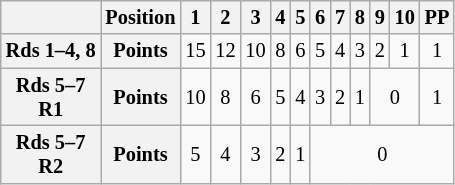<table class="wikitable" style="font-size: 85%; text-align:center">
<tr valign="top">
<th></th>
<th>Position</th>
<th>1</th>
<th>2</th>
<th>3</th>
<th>4</th>
<th>5</th>
<th>6</th>
<th>7</th>
<th>8</th>
<th>9</th>
<th>10</th>
<th>PP</th>
</tr>
<tr>
<th>Rds 1–4, 8</th>
<th>Points</th>
<td>15</td>
<td>12</td>
<td>10</td>
<td>8</td>
<td>6</td>
<td>5</td>
<td>4</td>
<td>3</td>
<td>2</td>
<td>1</td>
<td>1</td>
</tr>
<tr>
<th>Rds 5–7<br>R1</th>
<th>Points</th>
<td>10</td>
<td>8</td>
<td>6</td>
<td>5</td>
<td>4</td>
<td>3</td>
<td>2</td>
<td>1</td>
<td colspan=2 align=center>0</td>
<td>1</td>
</tr>
<tr>
<th>Rds 5–7<br>R2</th>
<th>Points</th>
<td>5</td>
<td>4</td>
<td>3</td>
<td>2</td>
<td>1</td>
<td colspan=6 align=center>0</td>
</tr>
</table>
